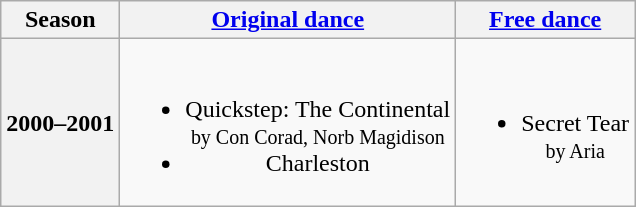<table class="wikitable" style="text-align:center">
<tr>
<th>Season</th>
<th><a href='#'>Original dance</a></th>
<th><a href='#'>Free dance</a></th>
</tr>
<tr>
<th>2000–2001 <br> </th>
<td><br><ul><li>Quickstep: The Continental <br><small> by Con Corad, Norb Magidison </small></li><li>Charleston</li></ul></td>
<td><br><ul><li>Secret Tear <br><small> by Aria </small></li></ul></td>
</tr>
</table>
